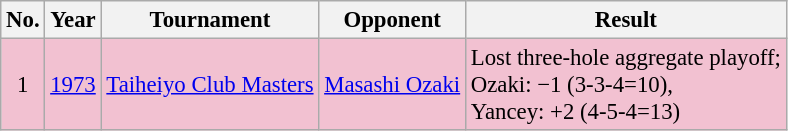<table class="wikitable" style="font-size:95%;">
<tr>
<th>No.</th>
<th>Year</th>
<th>Tournament</th>
<th>Opponent</th>
<th>Result</th>
</tr>
<tr style="background:#F2C1D1;">
<td align=center>1</td>
<td><a href='#'>1973</a></td>
<td><a href='#'>Taiheiyo Club Masters</a></td>
<td> <a href='#'>Masashi Ozaki</a></td>
<td>Lost three-hole aggregate playoff;<br>Ozaki: −1 (3-3-4=10),<br>Yancey: +2 (4-5-4=13)</td>
</tr>
</table>
